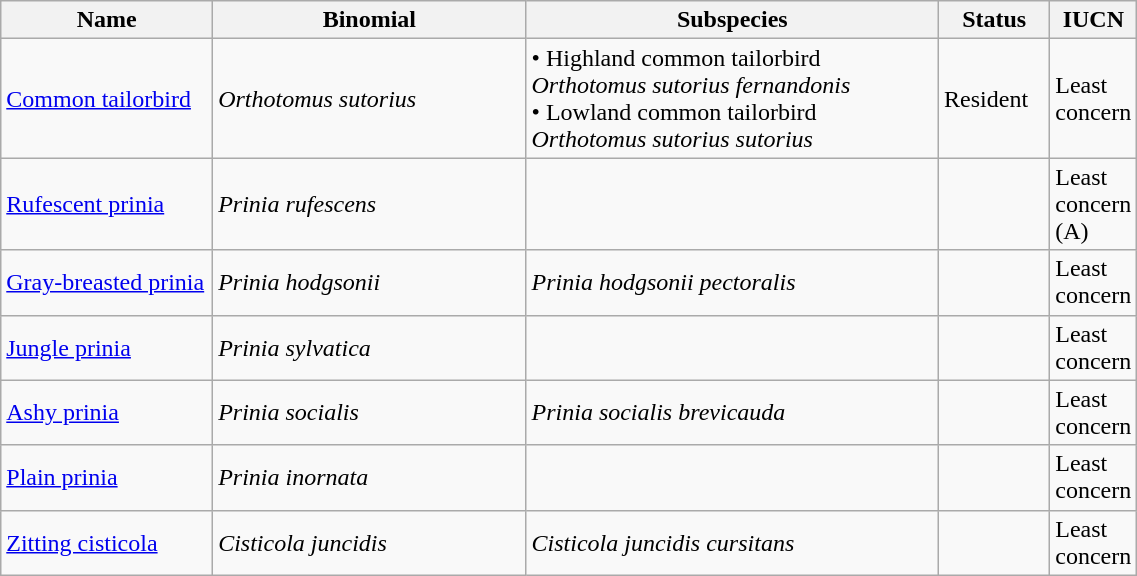<table width=60% class="wikitable">
<tr>
<th width=20%>Name</th>
<th width=30%>Binomial</th>
<th width=40%>Subspecies</th>
<th width=30%>Status</th>
<th width=30%>IUCN</th>
</tr>
<tr>
<td><a href='#'>Common tailorbird</a><br></td>
<td><em>Orthotomus sutorius</em></td>
<td>• Highland common tailorbird<br><em>Orthotomus sutorius fernandonis</em><br>• Lowland common tailorbird<br><em>Orthotomus sutorius sutorius</em></td>
<td>Resident</td>
<td>Least concern</td>
</tr>
<tr>
<td><a href='#'>Rufescent prinia</a><br></td>
<td><em>Prinia rufescens</em></td>
<td></td>
<td></td>
<td>Least concern<br>(A)</td>
</tr>
<tr>
<td><a href='#'>Gray-breasted prinia</a><br></td>
<td><em>Prinia hodgsonii</em></td>
<td><em>Prinia hodgsonii pectoralis</em></td>
<td></td>
<td>Least concern</td>
</tr>
<tr>
<td><a href='#'>Jungle prinia</a><br></td>
<td><em>Prinia sylvatica</em></td>
<td></td>
<td></td>
<td>Least concern</td>
</tr>
<tr>
<td><a href='#'>Ashy prinia</a><br></td>
<td><em>Prinia socialis</em></td>
<td><em>Prinia socialis brevicauda</em></td>
<td></td>
<td>Least concern</td>
</tr>
<tr>
<td><a href='#'>Plain prinia</a><br></td>
<td><em>Prinia inornata</em></td>
<td></td>
<td></td>
<td>Least concern</td>
</tr>
<tr>
<td><a href='#'>Zitting cisticola</a><br></td>
<td><em>Cisticola juncidis</em></td>
<td><em>Cisticola juncidis cursitans</em></td>
<td></td>
<td>Least concern</td>
</tr>
</table>
